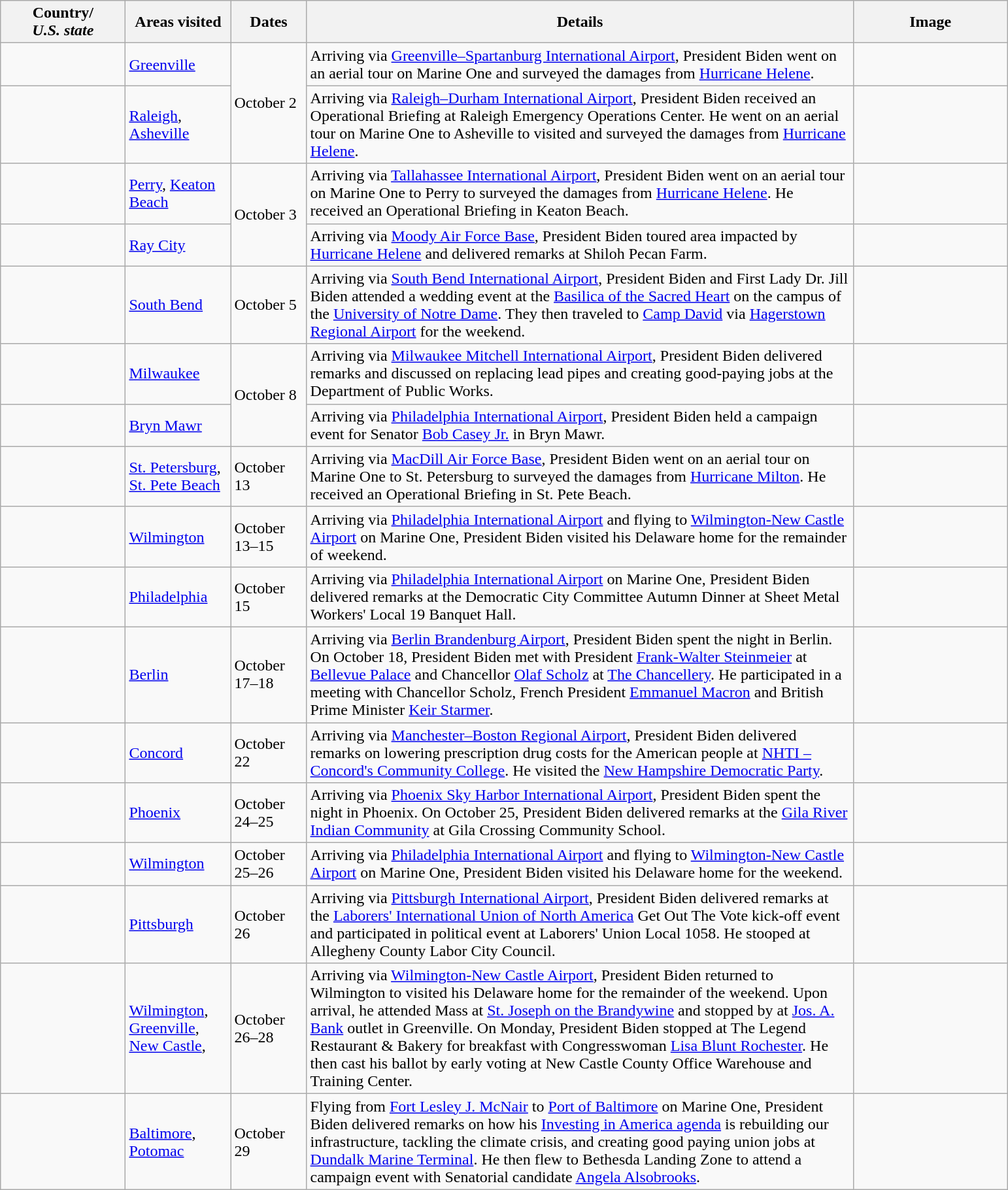<table class="wikitable" style="margin: 1em auto 1em auto">
<tr>
<th width=120>Country/<br><em>U.S. state</em></th>
<th width=100>Areas visited</th>
<th width=70>Dates</th>
<th width=550>Details</th>
<th width=150>Image</th>
</tr>
<tr>
<td></td>
<td><a href='#'>Greenville</a></td>
<td rowspan=2>October 2</td>
<td>Arriving via <a href='#'>Greenville–Spartanburg International Airport</a>, President Biden went on an aerial tour on Marine One and surveyed the damages from <a href='#'>Hurricane Helene</a>.</td>
<td></td>
</tr>
<tr>
<td></td>
<td><a href='#'>Raleigh</a>, <a href='#'>Asheville</a></td>
<td>Arriving via <a href='#'>Raleigh–Durham International Airport</a>, President Biden received an Operational Briefing at Raleigh Emergency Operations Center. He went on an aerial tour on Marine One to Asheville to visited and surveyed the damages from <a href='#'>Hurricane Helene</a>.</td>
<td></td>
</tr>
<tr>
<td></td>
<td><a href='#'>Perry</a>, <a href='#'>Keaton Beach</a></td>
<td rowspan=2>October 3</td>
<td>Arriving via <a href='#'>Tallahassee International Airport</a>, President Biden went on an aerial tour on Marine One to Perry to surveyed the damages from <a href='#'>Hurricane Helene</a>. He received an Operational Briefing in Keaton Beach.</td>
<td></td>
</tr>
<tr>
<td></td>
<td><a href='#'>Ray City</a></td>
<td>Arriving via <a href='#'>Moody Air Force Base</a>, President Biden toured area impacted by <a href='#'>Hurricane Helene</a> and delivered remarks at Shiloh Pecan Farm.</td>
<td></td>
</tr>
<tr>
<td></td>
<td><a href='#'>South Bend</a></td>
<td>October 5</td>
<td>Arriving via <a href='#'>South Bend International Airport</a>, President Biden and First Lady Dr. Jill Biden attended a wedding event at the <a href='#'>Basilica of the Sacred Heart</a> on the campus of the <a href='#'>University of Notre Dame</a>. They then traveled to <a href='#'>Camp David</a> via <a href='#'>Hagerstown Regional Airport</a> for the weekend.</td>
<td></td>
</tr>
<tr>
<td></td>
<td><a href='#'>Milwaukee</a></td>
<td rowspan="2">October 8</td>
<td>Arriving via <a href='#'>Milwaukee Mitchell International Airport</a>, President Biden delivered remarks and discussed on replacing lead pipes and creating good-paying jobs at the Department of Public Works.</td>
<td></td>
</tr>
<tr>
<td></td>
<td><a href='#'>Bryn Mawr</a></td>
<td>Arriving via <a href='#'>Philadelphia International Airport</a>, President Biden held a campaign event for Senator <a href='#'>Bob Casey Jr.</a> in Bryn Mawr.</td>
<td></td>
</tr>
<tr>
<td></td>
<td><a href='#'>St. Petersburg</a>, <a href='#'>St. Pete Beach</a></td>
<td>October 13</td>
<td>Arriving via <a href='#'>MacDill Air Force Base</a>, President Biden went on an aerial tour on Marine One to St. Petersburg to surveyed the damages from <a href='#'>Hurricane Milton</a>. He received an Operational Briefing in St. Pete Beach.</td>
<td></td>
</tr>
<tr>
<td></td>
<td><a href='#'>Wilmington</a></td>
<td>October 13–15</td>
<td>Arriving via <a href='#'>Philadelphia International Airport</a> and flying to <a href='#'>Wilmington-New Castle Airport</a> on Marine One, President Biden visited his Delaware home for the remainder of weekend.</td>
<td></td>
</tr>
<tr>
<td></td>
<td><a href='#'>Philadelphia</a></td>
<td>October 15</td>
<td>Arriving via <a href='#'>Philadelphia International Airport</a> on Marine One, President Biden delivered remarks at the Democratic City Committee Autumn Dinner at Sheet Metal Workers' Local 19 Banquet Hall.</td>
<td></td>
</tr>
<tr>
<td></td>
<td><a href='#'>Berlin</a></td>
<td>October 17–18</td>
<td>Arriving via <a href='#'>Berlin Brandenburg Airport</a>, President Biden spent the night in Berlin. On October 18, President Biden met with President <a href='#'>Frank-Walter Steinmeier</a> at <a href='#'>Bellevue Palace</a> and Chancellor <a href='#'>Olaf Scholz</a> at <a href='#'>The Chancellery</a>. He participated in a meeting with Chancellor Scholz, French President <a href='#'>Emmanuel Macron</a> and British Prime Minister <a href='#'>Keir Starmer</a>.</td>
<td></td>
</tr>
<tr>
<td></td>
<td><a href='#'>Concord</a></td>
<td>October 22</td>
<td>Arriving via <a href='#'>Manchester–Boston Regional Airport</a>, President Biden delivered remarks on lowering prescription drug costs for the American people at <a href='#'>NHTI – Concord's Community College</a>. He visited the <a href='#'>New Hampshire Democratic Party</a>.</td>
<td></td>
</tr>
<tr>
<td></td>
<td><a href='#'>Phoenix</a></td>
<td>October 24–25</td>
<td>Arriving via <a href='#'>Phoenix Sky Harbor International Airport</a>, President Biden spent the night in Phoenix. On October 25, President Biden delivered remarks at the <a href='#'>Gila River Indian Community</a> at Gila Crossing Community School.</td>
<td></td>
</tr>
<tr>
<td></td>
<td><a href='#'>Wilmington</a></td>
<td>October 25–26</td>
<td>Arriving via <a href='#'>Philadelphia International Airport</a> and flying to <a href='#'>Wilmington-New Castle Airport</a> on Marine One, President Biden visited his Delaware home for the weekend.</td>
<td></td>
</tr>
<tr>
<td></td>
<td><a href='#'>Pittsburgh</a></td>
<td>October 26</td>
<td>Arriving via <a href='#'>Pittsburgh International Airport</a>, President Biden delivered remarks at the <a href='#'>Laborers' International Union of North America</a> Get Out The Vote kick-off event and participated in political event at Laborers' Union Local 1058. He stooped at Allegheny County Labor City Council.</td>
<td></td>
</tr>
<tr>
<td></td>
<td><a href='#'>Wilmington</a>, <a href='#'>Greenville</a>, <a href='#'>New Castle</a>,</td>
<td>October 26–28</td>
<td>Arriving via <a href='#'>Wilmington-New Castle Airport</a>, President Biden returned to Wilmington to visited his Delaware home for the remainder of the weekend. Upon arrival, he attended Mass at <a href='#'>St. Joseph on the Brandywine</a> and stopped by at <a href='#'>Jos. A. Bank</a> outlet in Greenville. On Monday, President Biden stopped at The Legend Restaurant & Bakery for breakfast with Congresswoman <a href='#'>Lisa Blunt Rochester</a>. He then cast his ballot by early voting at New Castle County Office Warehouse and Training Center.</td>
<td></td>
</tr>
<tr>
<td></td>
<td><a href='#'>Baltimore</a>, <a href='#'>Potomac</a></td>
<td>October 29</td>
<td>Flying from <a href='#'>Fort Lesley J. McNair</a> to <a href='#'>Port of Baltimore</a> on Marine One, President Biden delivered remarks on how his <a href='#'>Investing in America agenda</a> is rebuilding our infrastructure, tackling the climate crisis, and creating good paying union jobs at <a href='#'>Dundalk Marine Terminal</a>. He then flew to Bethesda Landing Zone to attend a campaign event with Senatorial candidate <a href='#'>Angela Alsobrooks</a>.</td>
<td></td>
</tr>
</table>
